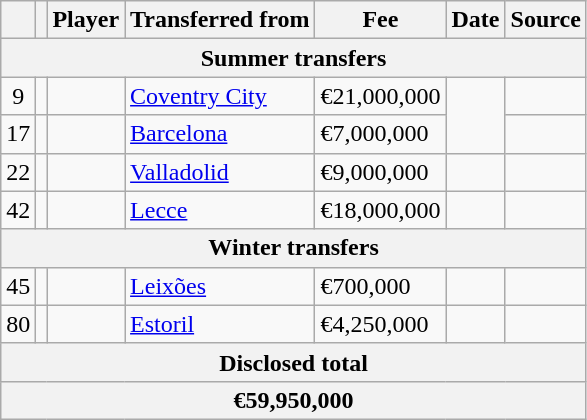<table class="wikitable plainrowheaders sortable">
<tr>
<th></th>
<th></th>
<th scope=col>Player</th>
<th>Transferred from</th>
<th !scope=col; style="width: 65px;">Fee</th>
<th scope=col>Date</th>
<th scope=col>Source</th>
</tr>
<tr>
<th colspan="7">Summer transfers</th>
</tr>
<tr>
<td align=center>9</td>
<td align=center></td>
<td></td>
<td> <a href='#'>Coventry City</a></td>
<td>€21,000,000</td>
<td rowspan=2></td>
<td></td>
</tr>
<tr>
<td align=center>17</td>
<td align=center></td>
<td></td>
<td> <a href='#'>Barcelona</a></td>
<td>€7,000,000</td>
<td></td>
</tr>
<tr>
<td align=center>22</td>
<td align=center></td>
<td></td>
<td> <a href='#'>Valladolid</a></td>
<td>€9,000,000</td>
<td rowspan=1></td>
<td></td>
</tr>
<tr>
<td align=center>42</td>
<td align=center></td>
<td></td>
<td> <a href='#'>Lecce</a></td>
<td>€18,000,000</td>
<td rowspan=1></td>
<td></td>
</tr>
<tr>
<th colspan="7">Winter transfers</th>
</tr>
<tr>
<td align=center>45</td>
<td align=center></td>
<td></td>
<td> <a href='#'>Leixões</a></td>
<td>€700,000</td>
<td rowspan=1></td>
<td></td>
</tr>
<tr>
<td align=center>80</td>
<td align=center></td>
<td></td>
<td> <a href='#'>Estoril</a></td>
<td>€4,250,000</td>
<td rowspan=1></td>
<td></td>
</tr>
<tr>
<th colspan="7">Disclosed total</th>
</tr>
<tr>
<th colspan="7">€59,950,000</th>
</tr>
</table>
